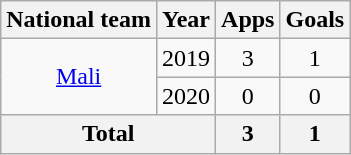<table class="wikitable" style="text-align:center">
<tr>
<th>National team</th>
<th>Year</th>
<th>Apps</th>
<th>Goals</th>
</tr>
<tr>
<td rowspan="2"><a href='#'>Mali</a></td>
<td>2019</td>
<td>3</td>
<td>1</td>
</tr>
<tr>
<td>2020</td>
<td>0</td>
<td>0</td>
</tr>
<tr>
<th colspan=2>Total</th>
<th>3</th>
<th>1</th>
</tr>
</table>
